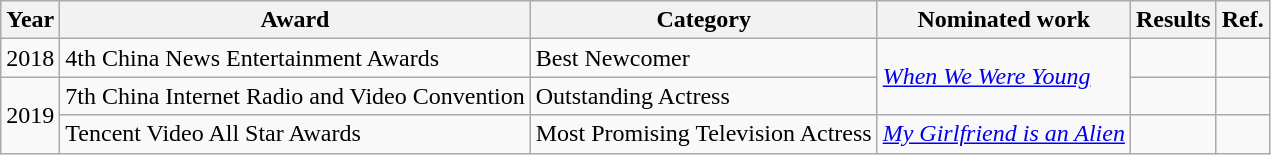<table class="wikitable">
<tr>
<th>Year</th>
<th>Award</th>
<th>Category</th>
<th>Nominated work</th>
<th>Results</th>
<th>Ref.</th>
</tr>
<tr>
<td>2018</td>
<td>4th China News Entertainment Awards</td>
<td>Best Newcomer</td>
<td rowspan=2><em><a href='#'>When We Were Young</a></em></td>
<td></td>
<td></td>
</tr>
<tr>
<td rowspan=2>2019</td>
<td>7th China Internet Radio and Video Convention</td>
<td>Outstanding Actress</td>
<td></td>
<td></td>
</tr>
<tr>
<td>Tencent Video All Star Awards</td>
<td>Most Promising Television Actress</td>
<td><em><a href='#'>My Girlfriend is an Alien</a> </em></td>
<td></td>
<td></td>
</tr>
</table>
